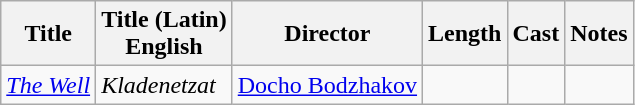<table class="wikitable">
<tr>
<th>Title</th>
<th>Title (Latin)<br>English</th>
<th>Director</th>
<th>Length</th>
<th>Cast</th>
<th>Notes</th>
</tr>
<tr>
<td><em><a href='#'>The Well</a></em></td>
<td><em>Kladenetzat</em></td>
<td><a href='#'>Docho Bodzhakov</a></td>
<td></td>
<td></td>
<td></td>
</tr>
</table>
